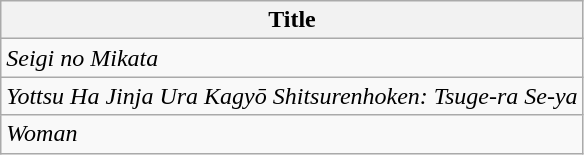<table class="wikitable">
<tr>
<th>Title</th>
</tr>
<tr>
<td><em>Seigi no Mikata</em></td>
</tr>
<tr>
<td><em>Yottsu Ha Jinja Ura Kagyō Shitsurenhoken: Tsuge-ra Se-ya</em></td>
</tr>
<tr>
<td><em>Woman</em></td>
</tr>
</table>
